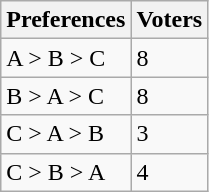<table class="wikitable">
<tr>
<th>Preferences</th>
<th>Voters</th>
</tr>
<tr>
<td>A > B > C</td>
<td>8</td>
</tr>
<tr>
<td>B > A > C</td>
<td>8</td>
</tr>
<tr>
<td>C > A > B</td>
<td>3</td>
</tr>
<tr>
<td>C > B > A</td>
<td>4</td>
</tr>
</table>
